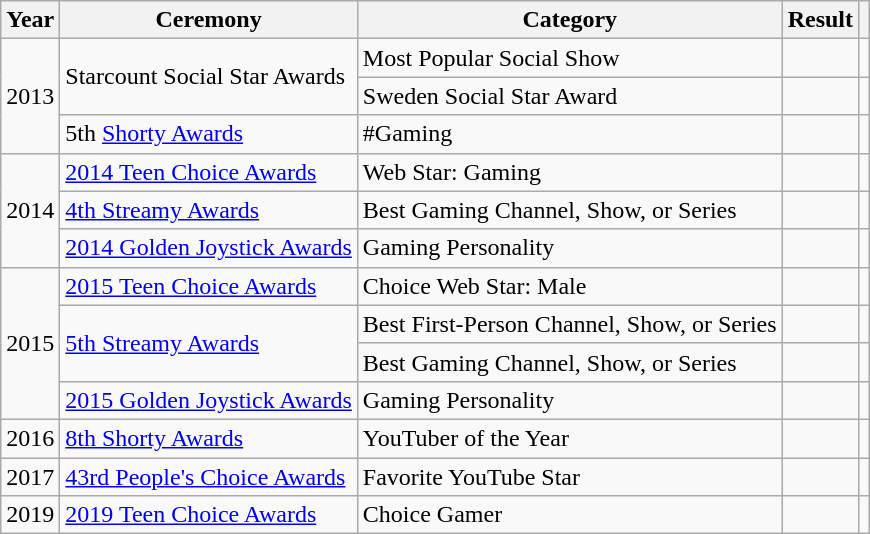<table class="wikitable sortable">
<tr>
<th scope="col">Year</th>
<th>Ceremony</th>
<th scope="col">Category</th>
<th scope="col">Result</th>
<th scope="col" class="unsortable"></th>
</tr>
<tr>
<td rowspan="3">2013</td>
<td rowspan="2">Starcount Social Star Awards</td>
<td>Most Popular Social Show</td>
<td></td>
<td style="text-align:center"></td>
</tr>
<tr valign="top">
<td>Sweden Social Star Award</td>
<td></td>
<td style="text-align:center"></td>
</tr>
<tr valign="top">
<td>5th <a href='#'>Shorty Awards</a></td>
<td>#Gaming</td>
<td></td>
<td style="text-align:center"></td>
</tr>
<tr>
<td rowspan="3">2014</td>
<td><a href='#'>2014 Teen Choice Awards</a></td>
<td>Web Star: Gaming</td>
<td></td>
<td style="text-align:center"></td>
</tr>
<tr valign="top">
<td><a href='#'>4th Streamy Awards</a></td>
<td>Best Gaming Channel, Show, or Series</td>
<td></td>
<td style="text-align:center"></td>
</tr>
<tr valign="top">
<td><a href='#'>2014 Golden Joystick Awards</a></td>
<td>Gaming Personality</td>
<td></td>
<td style="text-align:center"></td>
</tr>
<tr>
<td rowspan="4">2015</td>
<td><a href='#'>2015 Teen Choice Awards</a></td>
<td>Choice Web Star: Male</td>
<td></td>
<td style="text-align:center"></td>
</tr>
<tr>
<td rowspan="2"><a href='#'>5th Streamy Awards</a></td>
<td>Best First-Person Channel, Show, or Series</td>
<td></td>
<td style="text-align:center"></td>
</tr>
<tr valign="top">
<td>Best Gaming Channel, Show, or Series</td>
<td></td>
<td style="text-align:center"></td>
</tr>
<tr valign="top">
<td><a href='#'>2015 Golden Joystick Awards</a></td>
<td>Gaming Personality</td>
<td></td>
<td style="text-align:center"></td>
</tr>
<tr valign="top">
<td>2016</td>
<td><a href='#'>8th Shorty Awards</a></td>
<td>YouTuber of the Year</td>
<td></td>
<td style="text-align:center"></td>
</tr>
<tr valign="top">
<td>2017</td>
<td><a href='#'>43rd People's Choice Awards</a></td>
<td>Favorite YouTube Star</td>
<td></td>
<td style="text-align:center"></td>
</tr>
<tr valign="top">
<td>2019</td>
<td><a href='#'>2019 Teen Choice Awards</a></td>
<td>Choice Gamer</td>
<td></td>
<td style="text-align:center"></td>
</tr>
</table>
